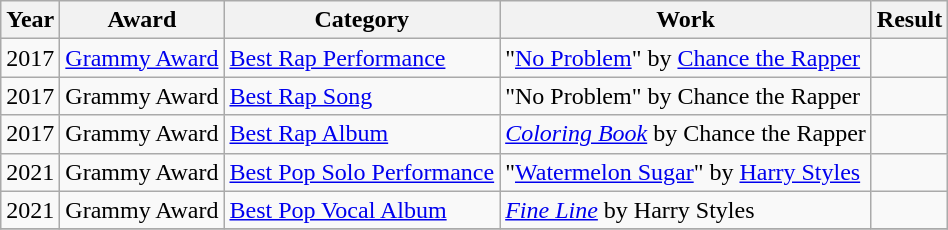<table class="wikitable">
<tr>
<th style="text-align:center;">Year</th>
<th style="text-align:center;">Award</th>
<th style="text-align:center;">Category</th>
<th style="text-align:center;">Work</th>
<th style="text-align:center;">Result</th>
</tr>
<tr>
<td>2017</td>
<td><a href='#'>Grammy Award</a></td>
<td><a href='#'>Best Rap Performance</a></td>
<td>"<a href='#'>No Problem</a>" by <a href='#'>Chance the Rapper</a></td>
<td></td>
</tr>
<tr>
<td>2017</td>
<td>Grammy Award</td>
<td><a href='#'>Best Rap Song</a></td>
<td>"No Problem" by Chance the Rapper</td>
<td></td>
</tr>
<tr>
<td>2017</td>
<td>Grammy Award</td>
<td><a href='#'>Best Rap Album</a></td>
<td><em><a href='#'>Coloring Book</a></em> by Chance the Rapper</td>
<td></td>
</tr>
<tr>
<td>2021</td>
<td>Grammy Award</td>
<td><a href='#'>Best Pop Solo Performance</a></td>
<td>"<a href='#'>Watermelon Sugar</a>" by <a href='#'>Harry Styles</a></td>
<td></td>
</tr>
<tr>
<td>2021</td>
<td>Grammy Award</td>
<td><a href='#'>Best Pop Vocal Album</a></td>
<td><em><a href='#'>Fine Line</a></em> by Harry Styles</td>
<td></td>
</tr>
<tr>
</tr>
</table>
